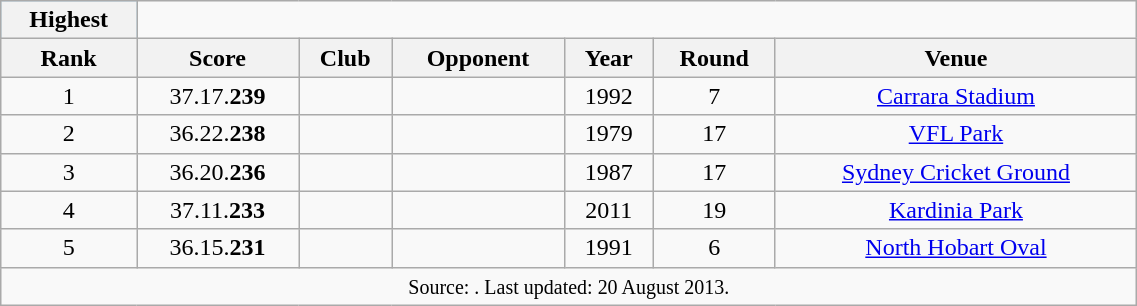<table class="wikitable"  style="text-align:center; width:60%;">
<tr style="background:#87cefa;">
<th>Highest</th>
</tr>
<tr>
<th>Rank</th>
<th>Score</th>
<th>Club</th>
<th>Opponent</th>
<th>Year</th>
<th>Round</th>
<th>Venue</th>
</tr>
<tr>
<td>1</td>
<td>37.17.<strong>239</strong></td>
<td></td>
<td></td>
<td>1992</td>
<td>7</td>
<td><a href='#'>Carrara Stadium</a></td>
</tr>
<tr>
<td>2</td>
<td>36.22.<strong>238</strong></td>
<td></td>
<td></td>
<td>1979</td>
<td>17</td>
<td><a href='#'>VFL Park</a></td>
</tr>
<tr>
<td>3</td>
<td>36.20.<strong>236</strong></td>
<td></td>
<td></td>
<td>1987</td>
<td>17</td>
<td><a href='#'>Sydney Cricket Ground</a></td>
</tr>
<tr>
<td>4</td>
<td>37.11.<strong>233</strong></td>
<td></td>
<td></td>
<td>2011</td>
<td>19</td>
<td><a href='#'>Kardinia Park</a></td>
</tr>
<tr>
<td>5</td>
<td>36.15.<strong>231</strong></td>
<td></td>
<td></td>
<td>1991</td>
<td>6</td>
<td><a href='#'>North Hobart Oval</a></td>
</tr>
<tr>
<td colspan=7><small>Source:  . Last updated: 20 August 2013.</small></td>
</tr>
</table>
